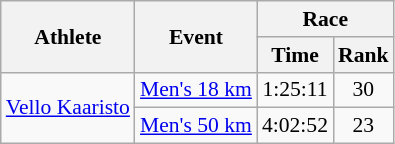<table class="wikitable" style="font-size:90%">
<tr>
<th rowspan="2">Athlete</th>
<th rowspan="2">Event</th>
<th colspan="2">Race</th>
</tr>
<tr>
<th>Time</th>
<th>Rank</th>
</tr>
<tr align="center">
<td align="left" rowspan=2><a href='#'>Vello Kaaristo</a></td>
<td align="left"><a href='#'>Men's 18 km</a></td>
<td>1:25:11</td>
<td>30</td>
</tr>
<tr align="center">
<td align="left"><a href='#'>Men's 50 km</a></td>
<td>4:02:52</td>
<td>23</td>
</tr>
</table>
